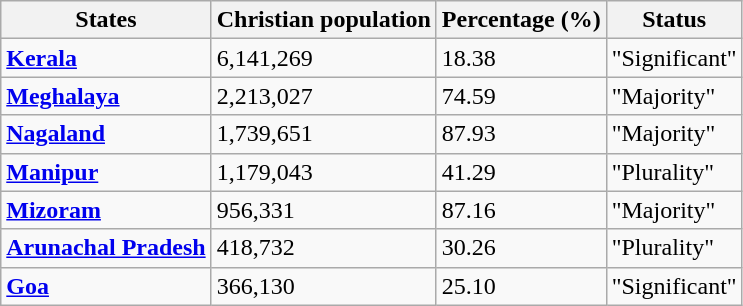<table class="wikitable sortable sticky-header">
<tr>
<th>States</th>
<th>Christian population</th>
<th>Percentage (%)</th>
<th>Status</th>
</tr>
<tr>
<td><strong><a href='#'>Kerala</a></strong></td>
<td>6,141,269</td>
<td>18.38</td>
<td>"Significant"</td>
</tr>
<tr>
<td><strong><a href='#'>Meghalaya</a></strong></td>
<td>2,213,027</td>
<td>74.59</td>
<td>"Majority"</td>
</tr>
<tr>
<td><strong><a href='#'>Nagaland</a></strong></td>
<td>1,739,651</td>
<td>87.93</td>
<td>"Majority"</td>
</tr>
<tr>
<td><strong><a href='#'>Manipur</a></strong></td>
<td>1,179,043</td>
<td>41.29</td>
<td>"Plurality"</td>
</tr>
<tr>
<td><strong><a href='#'>Mizoram</a></strong></td>
<td>956,331</td>
<td>87.16</td>
<td>"Majority"</td>
</tr>
<tr>
<td><strong><a href='#'>Arunachal Pradesh</a></strong></td>
<td>418,732</td>
<td>30.26</td>
<td>"Plurality"</td>
</tr>
<tr>
<td><strong><a href='#'>Goa</a></strong></td>
<td>366,130</td>
<td>25.10</td>
<td>"Significant"</td>
</tr>
</table>
